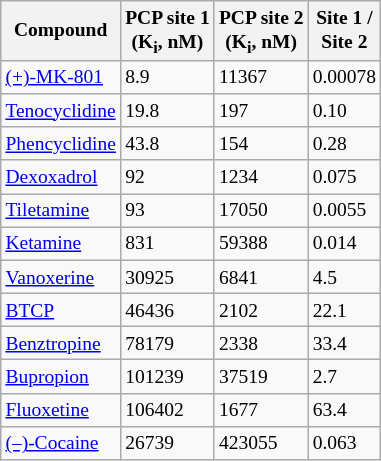<table class="wikitable sortable" style="font-size:small;">
<tr>
<th>Compound</th>
<th>PCP site 1<br>(K<sub>i</sub>, nM)</th>
<th>PCP site 2<br>(K<sub>i</sub>, nM)</th>
<th>Site 1 /<br>Site 2</th>
</tr>
<tr>
<td><a href='#'>(+)-MK-801</a></td>
<td>8.9</td>
<td>11367</td>
<td>0.00078</td>
</tr>
<tr>
<td><a href='#'>Tenocyclidine</a></td>
<td>19.8</td>
<td>197</td>
<td>0.10</td>
</tr>
<tr>
<td><a href='#'>Phencyclidine</a></td>
<td>43.8</td>
<td>154</td>
<td>0.28</td>
</tr>
<tr>
<td><a href='#'>Dexoxadrol</a></td>
<td>92</td>
<td>1234</td>
<td>0.075</td>
</tr>
<tr>
<td><a href='#'>Tiletamine</a></td>
<td>93</td>
<td>17050</td>
<td>0.0055</td>
</tr>
<tr>
<td><a href='#'>Ketamine</a></td>
<td>831</td>
<td>59388</td>
<td>0.014</td>
</tr>
<tr>
<td><a href='#'>Vanoxerine</a></td>
<td>30925</td>
<td>6841</td>
<td>4.5</td>
</tr>
<tr>
<td><a href='#'>BTCP</a></td>
<td>46436</td>
<td>2102</td>
<td>22.1</td>
</tr>
<tr>
<td><a href='#'>Benztropine</a></td>
<td>78179</td>
<td>2338</td>
<td>33.4</td>
</tr>
<tr>
<td><a href='#'>Bupropion</a></td>
<td>101239</td>
<td>37519</td>
<td>2.7</td>
</tr>
<tr>
<td><a href='#'>Fluoxetine</a></td>
<td>106402</td>
<td>1677</td>
<td>63.4</td>
</tr>
<tr>
<td><a href='#'>(–)-Cocaine</a></td>
<td>26739</td>
<td>423055</td>
<td>0.063</td>
</tr>
</table>
